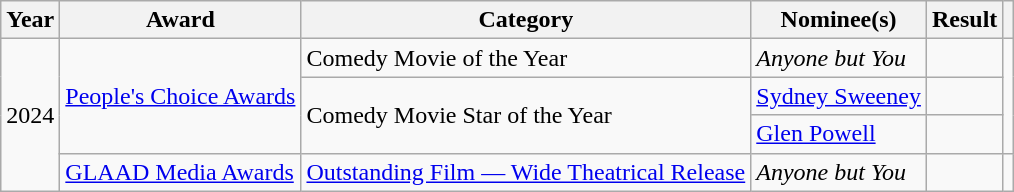<table class="wikitable">
<tr>
<th>Year</th>
<th>Award</th>
<th>Category</th>
<th>Nominee(s)</th>
<th>Result</th>
<th></th>
</tr>
<tr>
<td rowspan="4">2024</td>
<td rowspan="3"><a href='#'>People's Choice Awards</a></td>
<td>Comedy Movie of the Year</td>
<td><em>Anyone but You</em></td>
<td></td>
<td rowspan="3"></td>
</tr>
<tr>
<td rowspan="2">Comedy Movie Star of the Year</td>
<td><a href='#'>Sydney Sweeney</a></td>
<td></td>
</tr>
<tr>
<td><a href='#'>Glen Powell</a></td>
<td></td>
</tr>
<tr>
<td><a href='#'>GLAAD Media Awards</a></td>
<td><a href='#'>Outstanding Film — Wide Theatrical Release</a></td>
<td><em>Anyone but You</em></td>
<td></td>
<td></td>
</tr>
</table>
